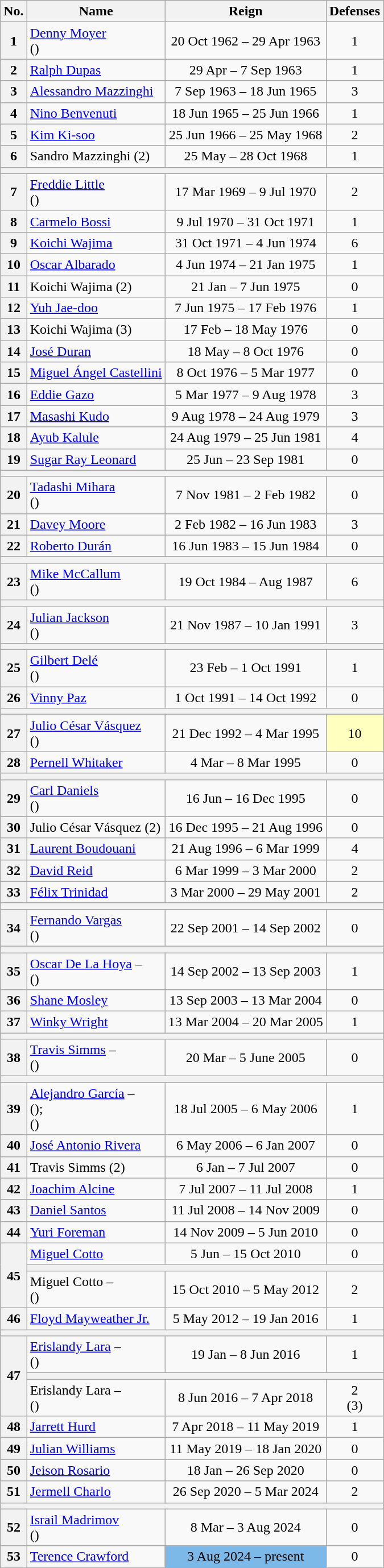<table class="wikitable sortable" style="text-align: center">
<tr>
<th>No.</th>
<th>Name</th>
<th>Reign</th>
<th>Defenses</th>
</tr>
<tr align=center>
<th>1</th>
<td align=left><a href='#'>Denny Moyer</a><br>()</td>
<td>20 Oct 1962 – 29 Apr 1963</td>
<td>1</td>
</tr>
<tr align=center>
<th>2</th>
<td align=left><a href='#'>Ralph Dupas</a></td>
<td>29 Apr – 7 Sep 1963</td>
<td>1</td>
</tr>
<tr align=center>
<th>3</th>
<td align=left><a href='#'>Alessandro Mazzinghi</a></td>
<td>7 Sep 1963 – 18 Jun 1965</td>
<td>3</td>
</tr>
<tr align=center>
<th>4</th>
<td align=left><a href='#'>Nino Benvenuti</a></td>
<td>18 Jun 1965 – 25 Jun 1966</td>
<td>1</td>
</tr>
<tr align=center>
<th>5</th>
<td align=left><a href='#'>Kim Ki-soo</a></td>
<td>25 Jun 1966 – 25 May 1968</td>
<td>2</td>
</tr>
<tr align=center>
<th>6</th>
<td align=left>Sandro Mazzinghi (2)</td>
<td>25 May – 28 Oct 1968</td>
<td>1</td>
</tr>
<tr align=center>
<th colspan="4"></th>
</tr>
<tr align=center>
<th>7</th>
<td align=left><a href='#'>Freddie Little</a><br>()</td>
<td>17 Mar 1969 – 9 Jul 1970</td>
<td>2</td>
</tr>
<tr align=center>
<th>8</th>
<td align=left><a href='#'>Carmelo Bossi</a></td>
<td>9 Jul 1970 – 31 Oct 1971</td>
<td>1</td>
</tr>
<tr align=center>
<th>9</th>
<td align=left><a href='#'>Koichi Wajima</a></td>
<td>31 Oct 1971 – 4 Jun 1974</td>
<td>6</td>
</tr>
<tr align=center>
<th>10</th>
<td align=left><a href='#'>Oscar Albarado</a></td>
<td>4 Jun 1974 – 21 Jan 1975</td>
<td>1</td>
</tr>
<tr align=center>
<th>11</th>
<td align=left>Koichi Wajima (2)</td>
<td>21 Jan – 7 Jun 1975</td>
<td>0</td>
</tr>
<tr align=center>
<th>12</th>
<td align=left><a href='#'>Yuh Jae-doo</a></td>
<td>7 Jun 1975 – 17 Feb 1976</td>
<td>1</td>
</tr>
<tr align=center>
<th>13</th>
<td align=left>Koichi Wajima (3)</td>
<td>17 Feb – 18 May 1976</td>
<td>0</td>
</tr>
<tr align=center>
<th>14</th>
<td align=left><a href='#'>José Duran</a></td>
<td>18 May – 8 Oct 1976</td>
<td>0</td>
</tr>
<tr align=center>
<th>15</th>
<td align=left><a href='#'>Miguel Ángel Castellini</a></td>
<td>8 Oct 1976 – 5 Mar 1977</td>
<td>0</td>
</tr>
<tr align=center>
<th>16</th>
<td align=left><a href='#'>Eddie Gazo</a></td>
<td>5 Mar 1977 – 9 Aug 1978</td>
<td>3</td>
</tr>
<tr align=center>
<th>17</th>
<td align=left><a href='#'>Masashi Kudo</a></td>
<td>9 Aug 1978 – 24 Aug 1979</td>
<td>3</td>
</tr>
<tr align=center>
<th>18</th>
<td align=left><a href='#'>Ayub Kalule</a></td>
<td>24 Aug 1979 – 25 Jun 1981</td>
<td>4</td>
</tr>
<tr align=center>
<th>19</th>
<td align=left><a href='#'>Sugar Ray Leonard</a></td>
<td>25 Jun – 23 Sep 1981</td>
<td>0</td>
</tr>
<tr align=center>
<th colspan="4"></th>
</tr>
<tr align=center>
<th>20</th>
<td align=left><a href='#'>Tadashi Mihara</a><br>()</td>
<td>7 Nov 1981 – 2 Feb 1982</td>
<td>0</td>
</tr>
<tr align=center>
<th>21</th>
<td align=left><a href='#'>Davey Moore</a></td>
<td>2 Feb 1982 – 16 Jun 1983</td>
<td>3</td>
</tr>
<tr align=center>
<th>22</th>
<td align=left><a href='#'>Roberto Durán</a></td>
<td>16 Jun 1983 – 15 Jun 1984</td>
<td>0</td>
</tr>
<tr align=center>
<th colspan="4"></th>
</tr>
<tr align=center>
<th>23</th>
<td align=left><a href='#'>Mike McCallum</a><br>()</td>
<td>19 Oct 1984 – Aug 1987</td>
<td>6</td>
</tr>
<tr align=center>
<th colspan="4"></th>
</tr>
<tr align=center>
<th>24</th>
<td align=left><a href='#'>Julian Jackson</a><br>()</td>
<td>21 Nov 1987 – 10 Jan 1991</td>
<td>3</td>
</tr>
<tr align=center>
<th colspan="4"></th>
</tr>
<tr align=center>
<th>25</th>
<td align=left><a href='#'>Gilbert Delé</a><br>()</td>
<td>23 Feb – 1 Oct 1991</td>
<td>1</td>
</tr>
<tr align=center>
<th>26</th>
<td align=left><a href='#'>Vinny Paz</a></td>
<td>1 Oct 1991 – 14 Oct 1992</td>
<td>0</td>
</tr>
<tr align=center>
<th colspan="4"></th>
</tr>
<tr align=center>
<th>27</th>
<td align=left><a href='#'>Julio César Vásquez</a><br>()</td>
<td>21 Dec 1992 – 4 Mar 1995</td>
<td style="background:#ffffbf;">10</td>
</tr>
<tr align=center>
<th>28</th>
<td align=left><a href='#'>Pernell Whitaker</a></td>
<td>4 Mar – 8 Mar 1995</td>
<td>0</td>
</tr>
<tr align=center>
<th colspan="4"></th>
</tr>
<tr align=center>
<th>29</th>
<td align=left><a href='#'>Carl Daniels</a><br>()</td>
<td>16 Jun – 16 Dec 1995</td>
<td>0</td>
</tr>
<tr align=center>
<th>30</th>
<td align=left>Julio César Vásquez (2)</td>
<td>16 Dec 1995 – 21 Aug 1996</td>
<td>0</td>
</tr>
<tr align=center>
<th>31</th>
<td align=left><a href='#'>Laurent Boudouani</a></td>
<td>21 Aug 1996 – 6 Mar 1999</td>
<td>4</td>
</tr>
<tr align=center>
<th>32</th>
<td align=left><a href='#'>David Reid</a></td>
<td>6 Mar 1999 – 3 Mar 2000</td>
<td>2</td>
</tr>
<tr align=center>
<th>33</th>
<td align=left><a href='#'>Félix Trinidad</a></td>
<td>3 Mar 2000 – 29 May 2001</td>
<td>2</td>
</tr>
<tr align=center>
<th colspan="4"></th>
</tr>
<tr align=center>
<th>34</th>
<td align=left><a href='#'>Fernando Vargas</a><br>()</td>
<td>22 Sep 2001 – 14 Sep 2002</td>
<td>0</td>
</tr>
<tr align=center>
<th colspan="4"></th>
</tr>
<tr align=center>
<th>35</th>
<td align=left><a href='#'>Oscar De La Hoya</a> – <br>()</td>
<td>14 Sep 2002 – 13 Sep 2003</td>
<td>1</td>
</tr>
<tr align=center>
<th>36</th>
<td align=left><a href='#'>Shane Mosley</a></td>
<td>13 Sep 2003 – 13 Mar 2004</td>
<td>0</td>
</tr>
<tr align=center>
<th>37</th>
<td align=left><a href='#'>Winky Wright</a></td>
<td>13 Mar 2004 – 20 Mar 2005</td>
<td>1</td>
</tr>
<tr align=center>
<th colspan="4"></th>
</tr>
<tr align=center>
<th>38</th>
<td align=left><a href='#'>Travis Simms</a> – <br>()</td>
<td>20 Mar – 5 June 2005</td>
<td>0</td>
</tr>
<tr align=center>
<th colspan="4"></th>
</tr>
<tr align=center>
<th>39</th>
<td align=left><a href='#'>Alejandro García</a> – <br>();<br>()</td>
<td>18 Jul 2005 – 6 May 2006</td>
<td>1</td>
</tr>
<tr align=center>
<th>40</th>
<td align=left><a href='#'>José Antonio Rivera</a></td>
<td>6 May 2006 – 6 Jan 2007</td>
<td>0</td>
</tr>
<tr align=center>
<th>41</th>
<td align=left>Travis Simms (2)</td>
<td>6 Jan – 7 Jul 2007</td>
<td>0</td>
</tr>
<tr align=center>
<th>42</th>
<td align=left><a href='#'>Joachim Alcine</a></td>
<td>7 Jul 2007 – 11 Jul 2008</td>
<td>1</td>
</tr>
<tr align=center>
<th>43</th>
<td align=left><a href='#'>Daniel Santos</a></td>
<td>11 Jul 2008 – 14 Nov 2009</td>
<td>0</td>
</tr>
<tr align=center>
<th>44</th>
<td align=left><a href='#'>Yuri Foreman</a></td>
<td>14 Nov 2009 – 5 Jun 2010</td>
<td>0</td>
</tr>
<tr align=center>
<th rowspan=3>45</th>
<td align=left><a href='#'>Miguel Cotto</a></td>
<td>5 Jun – 15 Oct 2010</td>
<td>0</td>
</tr>
<tr align=center>
<th colspan=3></th>
</tr>
<tr align=center>
<td align=left>Miguel Cotto – <br>()</td>
<td>15 Oct 2010 – 5 May 2012</td>
<td>2</td>
</tr>
<tr align=center>
<th>46</th>
<td align=left><a href='#'>Floyd Mayweather Jr.</a></td>
<td>5 May 2012 – 19 Jan 2016</td>
<td>1</td>
</tr>
<tr align=center>
<th colspan="4"></th>
</tr>
<tr align=center>
<th rowspan=3>47</th>
<td align=left><a href='#'>Erislandy Lara</a> – <br>()</td>
<td>19 Jan – 8 Jun 2016</td>
<td>1</td>
</tr>
<tr align=center>
<th colspan=3></th>
</tr>
<tr align=center>
<td align=left>Erislandy Lara – <br>()</td>
<td>8 Jun 2016 – 7 Apr 2018</td>
<td>2<br>(3)</td>
</tr>
<tr align=center>
<th>48</th>
<td align=left><a href='#'>Jarrett Hurd</a></td>
<td>7 Apr 2018 – 11 May 2019</td>
<td>1</td>
</tr>
<tr align=center>
<th>49</th>
<td align=left><a href='#'>Julian Williams</a></td>
<td>11 May 2019 – 18 Jan 2020</td>
<td>0</td>
</tr>
<tr align-center>
<th>50</th>
<td align=left><a href='#'>Jeison Rosario</a></td>
<td>18 Jan – 26 Sep 2020</td>
<td>0</td>
</tr>
<tr align=center>
<th>51</th>
<td align=left><a href='#'>Jermell Charlo</a></td>
<td>26 Sep 2020 – 5 Mar 2024</td>
<td>2</td>
</tr>
<tr align=center>
<th colspan=4></th>
</tr>
<tr align=center>
<th>52</th>
<td align=left><a href='#'>Israil Madrimov</a><br>()</td>
<td>8 Mar – 3 Aug 2024</td>
<td>0</td>
</tr>
<tr align=center>
<th>53</th>
<td align=left><a href='#'>Terence Crawford</a></td>
<td style="background:#7CB9E8;">3 Aug 2024 – present</td>
<td>0</td>
</tr>
</table>
